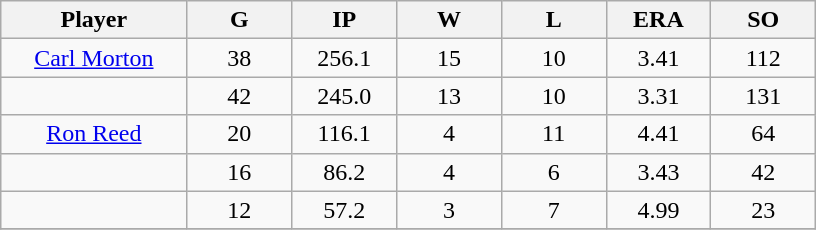<table class="wikitable sortable">
<tr>
<th bgcolor="#DDDDFF" width="16%">Player</th>
<th bgcolor="#DDDDFF" width="9%">G</th>
<th bgcolor="#DDDDFF" width="9%">IP</th>
<th bgcolor="#DDDDFF" width="9%">W</th>
<th bgcolor="#DDDDFF" width="9%">L</th>
<th bgcolor="#DDDDFF" width="9%">ERA</th>
<th bgcolor="#DDDDFF" width="9%">SO</th>
</tr>
<tr align="center">
<td><a href='#'>Carl Morton</a></td>
<td>38</td>
<td>256.1</td>
<td>15</td>
<td>10</td>
<td>3.41</td>
<td>112</td>
</tr>
<tr align="center">
<td></td>
<td>42</td>
<td>245.0</td>
<td>13</td>
<td>10</td>
<td>3.31</td>
<td>131</td>
</tr>
<tr align="center">
<td><a href='#'>Ron Reed</a></td>
<td>20</td>
<td>116.1</td>
<td>4</td>
<td>11</td>
<td>4.41</td>
<td>64</td>
</tr>
<tr align="center">
<td></td>
<td>16</td>
<td>86.2</td>
<td>4</td>
<td>6</td>
<td>3.43</td>
<td>42</td>
</tr>
<tr align="center">
<td></td>
<td>12</td>
<td>57.2</td>
<td>3</td>
<td>7</td>
<td>4.99</td>
<td>23</td>
</tr>
<tr align="center">
</tr>
</table>
